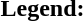<table class="toccolours" style="font-size:100%; white-space:nowrap;">
<tr>
<td><strong>Legend:</strong></td>
<td>      </td>
</tr>
<tr>
<td></td>
</tr>
<tr>
<td></td>
</tr>
</table>
